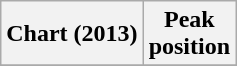<table class="wikitable sortable plainrowheaders" style="text-align:center">
<tr>
<th scope="col">Chart (2013)</th>
<th scope="col">Peak<br> position</th>
</tr>
<tr>
</tr>
</table>
